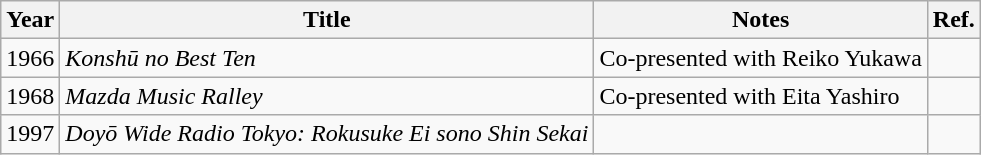<table class="wikitable">
<tr>
<th>Year</th>
<th>Title</th>
<th>Notes</th>
<th>Ref.</th>
</tr>
<tr>
<td>1966</td>
<td><em>Konshū no Best Ten</em></td>
<td>Co-presented with Reiko Yukawa</td>
<td></td>
</tr>
<tr>
<td>1968</td>
<td><em>Mazda Music Ralley</em></td>
<td>Co-presented with Eita Yashiro</td>
<td></td>
</tr>
<tr>
<td>1997</td>
<td><em>Doyō Wide Radio Tokyo: Rokusuke Ei sono Shin Sekai</em></td>
<td></td>
<td></td>
</tr>
</table>
